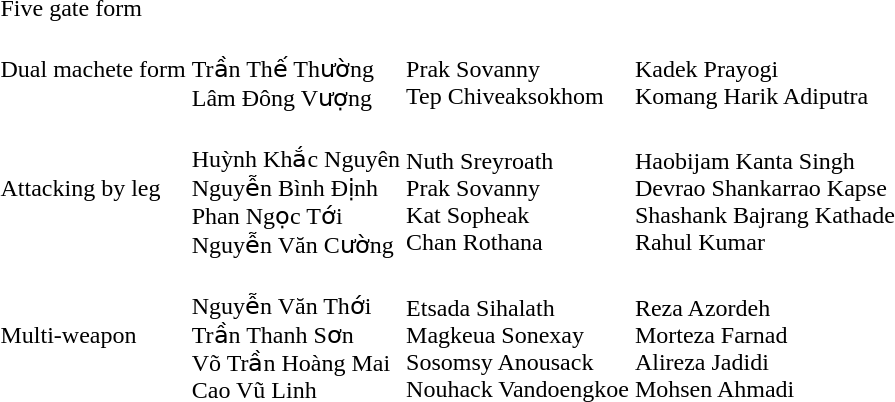<table>
<tr>
<td>Five gate form</td>
<td></td>
<td></td>
<td></td>
</tr>
<tr>
<td>Dual machete form</td>
<td><br>Trần Thế Thường<br>Lâm Đông Vượng</td>
<td><br>Prak Sovanny<br>Tep Chiveaksokhom</td>
<td><br>Kadek Prayogi<br>Komang Harik Adiputra</td>
</tr>
<tr>
<td>Attacking by leg</td>
<td><br>Huỳnh Khắc Nguyên<br>Nguyễn Bình Định<br>Phan Ngọc Tới<br>Nguyễn Văn Cường</td>
<td><br>Nuth Sreyroath<br>Prak Sovanny<br>Kat Sopheak<br>Chan Rothana</td>
<td><br>Haobijam Kanta Singh<br>Devrao Shankarrao Kapse<br>Shashank Bajrang Kathade<br>Rahul Kumar</td>
</tr>
<tr>
<td>Multi-weapon</td>
<td><br>Nguyễn Văn Thới<br>Trần Thanh Sơn<br>Võ Trần Hoàng Mai<br>Cao Vũ Linh</td>
<td><br>Etsada Sihalath<br>Magkeua Sonexay<br>Sosomsy Anousack<br>Nouhack Vandoengkoe</td>
<td><br>Reza Azordeh<br>Morteza Farnad<br>Alireza Jadidi<br>Mohsen Ahmadi</td>
</tr>
</table>
